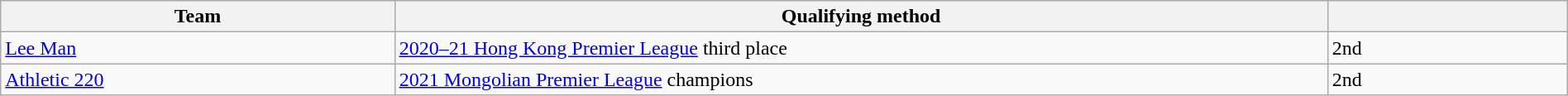<table class="wikitable" style="table-layout:fixed;width:100%;">
<tr>
<th width=25%>Team</th>
<th width=60%>Qualifying method</th>
<th width=15%> </th>
</tr>
<tr>
<td> <a href='#'>Lee Man</a></td>
<td><a href='#'>2020–21 Hong Kong Premier League</a> third place</td>
<td>2nd </td>
</tr>
<tr>
<td> <a href='#'>Athletic 220</a></td>
<td><a href='#'>2021 Mongolian Premier League</a> champions</td>
<td>2nd </td>
</tr>
</table>
